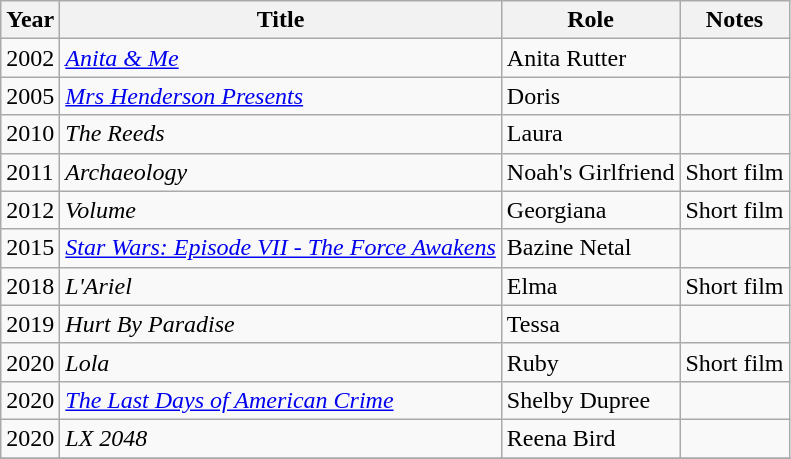<table class="wikitable">
<tr>
<th>Year</th>
<th>Title</th>
<th>Role</th>
<th>Notes</th>
</tr>
<tr>
<td>2002</td>
<td><em><a href='#'>Anita & Me</a></em></td>
<td>Anita Rutter</td>
<td></td>
</tr>
<tr>
<td>2005</td>
<td><em><a href='#'>Mrs Henderson Presents</a></em></td>
<td>Doris</td>
<td></td>
</tr>
<tr>
<td>2010</td>
<td><em>The Reeds</em></td>
<td>Laura</td>
<td></td>
</tr>
<tr>
<td>2011</td>
<td><em>Archaeology</em></td>
<td>Noah's Girlfriend</td>
<td>Short film</td>
</tr>
<tr>
<td>2012</td>
<td><em>Volume</em></td>
<td>Georgiana</td>
<td>Short film</td>
</tr>
<tr>
<td>2015</td>
<td><em><a href='#'>Star Wars: Episode VII - The Force Awakens</a></em></td>
<td>Bazine Netal</td>
<td></td>
</tr>
<tr>
<td>2018</td>
<td><em>L'Ariel</em></td>
<td>Elma</td>
<td>Short film</td>
</tr>
<tr>
<td>2019</td>
<td><em>Hurt By Paradise</em></td>
<td>Tessa</td>
<td></td>
</tr>
<tr>
<td>2020</td>
<td><em>Lola</em></td>
<td>Ruby</td>
<td>Short film</td>
</tr>
<tr>
<td>2020</td>
<td><em><a href='#'>The Last Days of American Crime</a></em></td>
<td>Shelby Dupree</td>
<td></td>
</tr>
<tr>
<td>2020</td>
<td><em>LX 2048</em></td>
<td>Reena Bird</td>
<td></td>
</tr>
<tr>
</tr>
</table>
